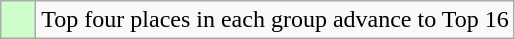<table class="wikitable">
<tr>
<td style="background: #ccffcc;">    </td>
<td>Top four places in each group advance to Top 16</td>
</tr>
</table>
